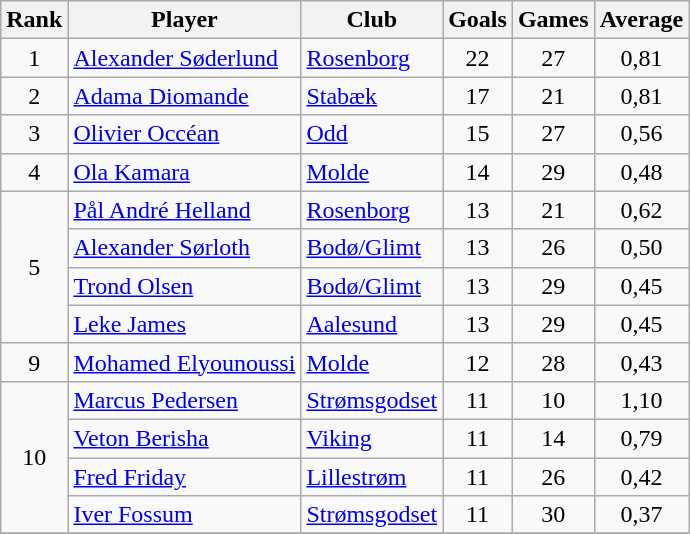<table class="wikitable" style="text-align:center">
<tr>
<th>Rank</th>
<th>Player</th>
<th>Club</th>
<th>Goals</th>
<th>Games</th>
<th>Average</th>
</tr>
<tr>
<td>1</td>
<td align="left"> <a href='#'>Alexander Søderlund</a></td>
<td align="left"><a href='#'>Rosenborg</a></td>
<td>22</td>
<td>27</td>
<td>0,81</td>
</tr>
<tr>
<td>2</td>
<td align="left"> <a href='#'>Adama Diomande</a></td>
<td align="left"><a href='#'>Stabæk</a></td>
<td>17</td>
<td>21</td>
<td>0,81</td>
</tr>
<tr>
<td>3</td>
<td align="left"> <a href='#'>Olivier Occéan</a></td>
<td align="left"><a href='#'>Odd</a></td>
<td>15</td>
<td>27</td>
<td>0,56</td>
</tr>
<tr>
<td>4</td>
<td align="left"> <a href='#'>Ola Kamara</a></td>
<td align="left"><a href='#'>Molde</a></td>
<td>14</td>
<td>29</td>
<td>0,48</td>
</tr>
<tr>
<td rowspan="4">5</td>
<td align="left"> <a href='#'>Pål André Helland</a></td>
<td align="left"><a href='#'>Rosenborg</a></td>
<td>13</td>
<td>21</td>
<td>0,62</td>
</tr>
<tr>
<td align="left"> <a href='#'>Alexander Sørloth</a></td>
<td align="left"><a href='#'>Bodø/Glimt</a></td>
<td>13</td>
<td>26</td>
<td>0,50</td>
</tr>
<tr>
<td align="left"> <a href='#'>Trond Olsen</a></td>
<td align="left"><a href='#'>Bodø/Glimt</a></td>
<td>13</td>
<td>29</td>
<td>0,45</td>
</tr>
<tr>
<td align="left"> <a href='#'>Leke James</a></td>
<td align="left"><a href='#'>Aalesund</a></td>
<td>13</td>
<td>29</td>
<td>0,45</td>
</tr>
<tr>
<td>9</td>
<td align="left"> <a href='#'>Mohamed Elyounoussi</a></td>
<td align="left"><a href='#'>Molde</a></td>
<td>12</td>
<td>28</td>
<td>0,43</td>
</tr>
<tr>
<td rowspan="4">10</td>
<td align="left"> <a href='#'>Marcus Pedersen</a></td>
<td align="left"><a href='#'>Strømsgodset</a></td>
<td>11</td>
<td>10</td>
<td>1,10</td>
</tr>
<tr>
<td align="left"> <a href='#'>Veton Berisha</a></td>
<td align="left"><a href='#'>Viking</a></td>
<td>11</td>
<td>14</td>
<td>0,79</td>
</tr>
<tr>
<td align="left"> <a href='#'>Fred Friday</a></td>
<td align="left"><a href='#'>Lillestrøm</a></td>
<td>11</td>
<td>26</td>
<td>0,42</td>
</tr>
<tr>
<td align="left"> <a href='#'>Iver Fossum</a></td>
<td align="left"><a href='#'>Strømsgodset</a></td>
<td>11</td>
<td>30</td>
<td>0,37</td>
</tr>
<tr>
</tr>
</table>
